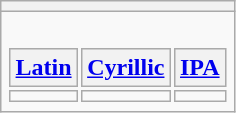<table class="wikitable">
<tr>
<th></th>
</tr>
<tr style="white-space:nowrap;">
<td><br><table>
<tr>
<th><a href='#'>Latin</a></th>
<th><a href='#'>Cyrillic</a></th>
<th><a href='#'>IPA</a></th>
</tr>
<tr style="vertical-align:top; white-space:nowrap;">
<td></td>
<td></td>
<td></td>
</tr>
</table>
</td>
</tr>
</table>
